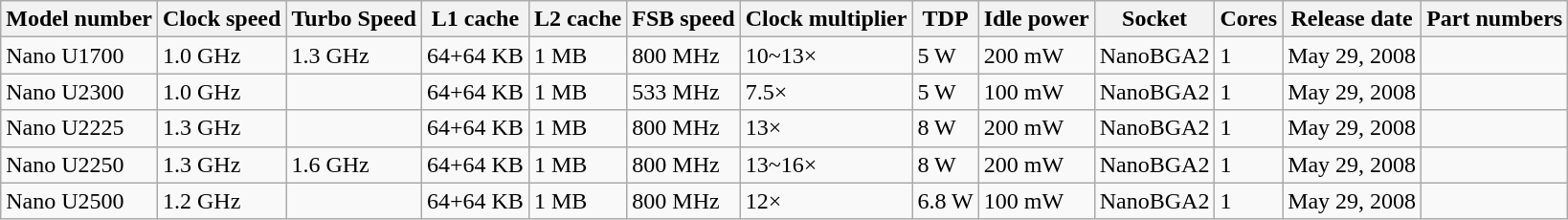<table class="wikitable">
<tr>
<th>Model number</th>
<th>Clock speed</th>
<th>Turbo Speed</th>
<th>L1 cache</th>
<th>L2 cache</th>
<th>FSB speed</th>
<th>Clock multiplier</th>
<th>TDP</th>
<th>Idle power</th>
<th>Socket</th>
<th>Cores</th>
<th>Release date</th>
<th>Part numbers</th>
</tr>
<tr>
<td>Nano U1700</td>
<td>1.0 GHz</td>
<td>1.3 GHz</td>
<td>64+64 KB</td>
<td>1 MB</td>
<td>800 MHz</td>
<td>10~13×</td>
<td>5 W</td>
<td>200 mW</td>
<td>NanoBGA2</td>
<td>1</td>
<td>May 29, 2008</td>
<td></td>
</tr>
<tr>
<td>Nano U2300</td>
<td>1.0 GHz</td>
<td></td>
<td>64+64 KB</td>
<td>1 MB</td>
<td>533 MHz</td>
<td>7.5×</td>
<td>5 W</td>
<td>100 mW</td>
<td>NanoBGA2</td>
<td>1</td>
<td>May 29, 2008</td>
<td></td>
</tr>
<tr>
<td>Nano U2225</td>
<td>1.3 GHz</td>
<td></td>
<td>64+64 KB</td>
<td>1 MB</td>
<td>800 MHz</td>
<td>13×</td>
<td>8 W</td>
<td>200 mW</td>
<td>NanoBGA2</td>
<td>1</td>
<td>May 29, 2008</td>
<td></td>
</tr>
<tr>
<td>Nano U2250</td>
<td>1.3 GHz</td>
<td>1.6 GHz</td>
<td>64+64 KB</td>
<td>1 MB</td>
<td>800 MHz</td>
<td>13~16×</td>
<td>8 W</td>
<td>200 mW</td>
<td>NanoBGA2</td>
<td>1</td>
<td>May 29, 2008</td>
<td></td>
</tr>
<tr>
<td>Nano U2500</td>
<td>1.2 GHz</td>
<td></td>
<td>64+64 KB</td>
<td>1 MB</td>
<td>800 MHz</td>
<td>12×</td>
<td>6.8 W</td>
<td>100 mW</td>
<td>NanoBGA2</td>
<td>1</td>
<td>May 29, 2008</td>
<td></td>
</tr>
</table>
